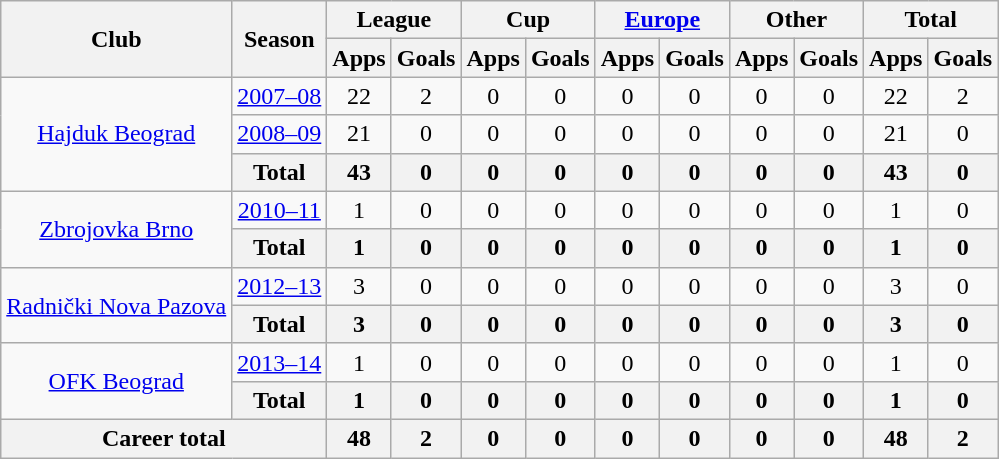<table class="wikitable" style="text-align:center">
<tr>
<th rowspan="2">Club</th>
<th rowspan="2">Season</th>
<th colspan="2">League</th>
<th colspan="2">Cup</th>
<th colspan="2"><a href='#'>Europe</a></th>
<th colspan="2">Other</th>
<th colspan="2">Total</th>
</tr>
<tr>
<th>Apps</th>
<th>Goals</th>
<th>Apps</th>
<th>Goals</th>
<th>Apps</th>
<th>Goals</th>
<th>Apps</th>
<th>Goals</th>
<th>Apps</th>
<th>Goals</th>
</tr>
<tr>
<td rowspan="3"><a href='#'>Hajduk Beograd</a></td>
<td><a href='#'>2007–08</a></td>
<td>22</td>
<td>2</td>
<td>0</td>
<td>0</td>
<td>0</td>
<td>0</td>
<td>0</td>
<td>0</td>
<td>22</td>
<td>2</td>
</tr>
<tr>
<td><a href='#'>2008–09</a></td>
<td>21</td>
<td>0</td>
<td>0</td>
<td>0</td>
<td>0</td>
<td>0</td>
<td>0</td>
<td>0</td>
<td>21</td>
<td>0</td>
</tr>
<tr>
<th>Total</th>
<th>43</th>
<th>0</th>
<th>0</th>
<th>0</th>
<th>0</th>
<th>0</th>
<th>0</th>
<th>0</th>
<th>43</th>
<th>0</th>
</tr>
<tr>
<td rowspan="2"><a href='#'>Zbrojovka Brno</a></td>
<td><a href='#'>2010–11</a></td>
<td>1</td>
<td>0</td>
<td>0</td>
<td>0</td>
<td>0</td>
<td>0</td>
<td>0</td>
<td>0</td>
<td>1</td>
<td>0</td>
</tr>
<tr>
<th>Total</th>
<th>1</th>
<th>0</th>
<th>0</th>
<th>0</th>
<th>0</th>
<th>0</th>
<th>0</th>
<th>0</th>
<th>1</th>
<th>0</th>
</tr>
<tr>
<td rowspan="2"><a href='#'>Radnički Nova Pazova</a></td>
<td><a href='#'>2012–13</a></td>
<td>3</td>
<td>0</td>
<td>0</td>
<td>0</td>
<td>0</td>
<td>0</td>
<td>0</td>
<td>0</td>
<td>3</td>
<td>0</td>
</tr>
<tr>
<th>Total</th>
<th>3</th>
<th>0</th>
<th>0</th>
<th>0</th>
<th>0</th>
<th>0</th>
<th>0</th>
<th>0</th>
<th>3</th>
<th>0</th>
</tr>
<tr>
<td rowspan="2"><a href='#'>OFK Beograd</a></td>
<td><a href='#'>2013–14</a></td>
<td>1</td>
<td>0</td>
<td>0</td>
<td>0</td>
<td>0</td>
<td>0</td>
<td>0</td>
<td>0</td>
<td>1</td>
<td>0</td>
</tr>
<tr>
<th>Total</th>
<th>1</th>
<th>0</th>
<th>0</th>
<th>0</th>
<th>0</th>
<th>0</th>
<th>0</th>
<th>0</th>
<th>1</th>
<th>0</th>
</tr>
<tr>
<th colspan="2">Career total</th>
<th>48</th>
<th>2</th>
<th>0</th>
<th>0</th>
<th>0</th>
<th>0</th>
<th>0</th>
<th>0</th>
<th>48</th>
<th>2</th>
</tr>
</table>
